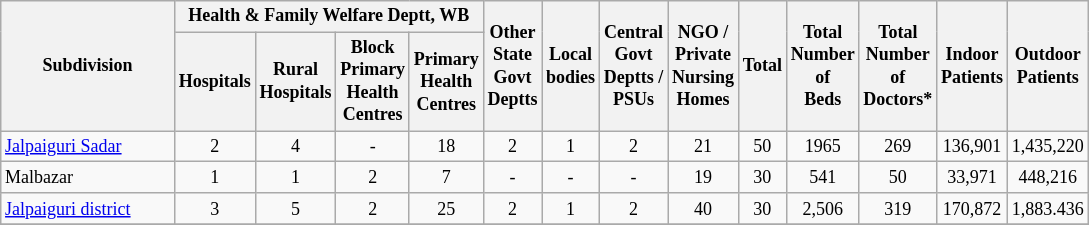<table class="wikitable" style="text-align:center;font-size: 9pt">
<tr>
<th width="110" rowspan="2">Subdivision</th>
<th width="160" colspan="4" rowspan="1">Health & Family Welfare Deptt, WB</th>
<th widthspan="110" rowspan="2">Other<br>State<br>Govt<br>Deptts</th>
<th widthspan="110" rowspan="2">Local<br>bodies</th>
<th widthspan="110" rowspan="2">Central<br>Govt<br>Deptts /<br>PSUs</th>
<th widthspan="110" rowspan="2">NGO /<br>Private<br>Nursing<br>Homes</th>
<th widthspan="110" rowspan="2">Total</th>
<th widthspan="110" rowspan="2">Total<br>Number<br>of<br>Beds</th>
<th widthspan="110" rowspan="2">Total<br>Number<br>of<br>Doctors*</th>
<th widthspan="130" rowspan="2">Indoor<br>Patients</th>
<th widthspan="130" rowspan="2">Outdoor<br>Patients</th>
</tr>
<tr>
<th width="40">Hospitals<br></th>
<th width="40">Rural<br>Hospitals<br></th>
<th width="40">Block<br>Primary<br>Health<br>Centres<br></th>
<th width="40">Primary<br>Health<br>Centres<br></th>
</tr>
<tr>
<td align=left><a href='#'>Jalpaiguri Sadar</a></td>
<td align="center">2</td>
<td align="center">4</td>
<td align="center">-</td>
<td align="center">18</td>
<td align="center">2</td>
<td align="center">1</td>
<td align="center">2</td>
<td align="center">21</td>
<td align="center">50</td>
<td align="center">1965</td>
<td align="center">269</td>
<td align="center">136,901</td>
<td align="center">1,435,220</td>
</tr>
<tr>
<td align=left>Malbazar</td>
<td align="center">1</td>
<td align="center">1</td>
<td align="center">2</td>
<td align="center">7</td>
<td align="center">-</td>
<td align="center">-</td>
<td align="center">-</td>
<td align="center">19</td>
<td align="center">30</td>
<td align="center">541</td>
<td align="center">50</td>
<td align="center">33,971</td>
<td align="center">448,216</td>
</tr>
<tr>
<td align=left><a href='#'>Jalpaiguri district</a></td>
<td align="center">3</td>
<td align="center">5</td>
<td align="center">2</td>
<td align="center">25</td>
<td align="center">2</td>
<td align="center">1</td>
<td align="center">2</td>
<td align="center">40</td>
<td align="center">30</td>
<td align="center">2,506</td>
<td align="center">319</td>
<td align="center">170,872</td>
<td align="center">1,883.436</td>
</tr>
<tr>
</tr>
</table>
